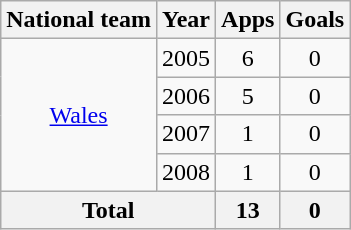<table class="wikitable" style="text-align:center">
<tr>
<th>National team</th>
<th>Year</th>
<th>Apps</th>
<th>Goals</th>
</tr>
<tr>
<td rowspan="4"><a href='#'>Wales</a></td>
<td>2005</td>
<td>6</td>
<td>0</td>
</tr>
<tr>
<td>2006</td>
<td>5</td>
<td>0</td>
</tr>
<tr>
<td>2007</td>
<td>1</td>
<td>0</td>
</tr>
<tr>
<td>2008</td>
<td>1</td>
<td>0</td>
</tr>
<tr>
<th colspan="2">Total</th>
<th>13</th>
<th>0</th>
</tr>
</table>
